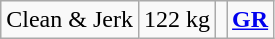<table class = "wikitable" style="text-align:center;">
<tr>
<td>Clean & Jerk</td>
<td>122 kg</td>
<td align=left></td>
<td><strong><a href='#'>GR</a></strong></td>
</tr>
</table>
